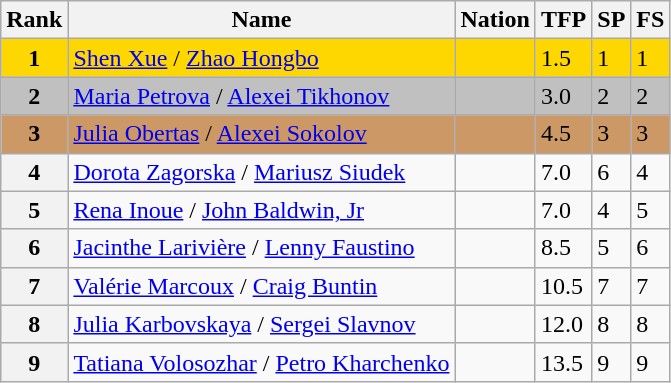<table class="wikitable">
<tr>
<th>Rank</th>
<th>Name</th>
<th>Nation</th>
<th>TFP</th>
<th>SP</th>
<th>FS</th>
</tr>
<tr bgcolor="gold">
<td align="center"><strong>1</strong></td>
<td><a href='#'>Shen Xue</a> / <a href='#'>Zhao Hongbo</a></td>
<td></td>
<td>1.5</td>
<td>1</td>
<td>1</td>
</tr>
<tr bgcolor="silver">
<td align="center"><strong>2</strong></td>
<td><a href='#'>Maria Petrova</a> / <a href='#'>Alexei Tikhonov</a></td>
<td></td>
<td>3.0</td>
<td>2</td>
<td>2</td>
</tr>
<tr bgcolor="cc9966">
<td align="center"><strong>3</strong></td>
<td><a href='#'>Julia Obertas</a> / <a href='#'>Alexei Sokolov</a></td>
<td></td>
<td>4.5</td>
<td>3</td>
<td>3</td>
</tr>
<tr>
<th>4</th>
<td><a href='#'>Dorota Zagorska</a> / <a href='#'>Mariusz Siudek</a></td>
<td></td>
<td>7.0</td>
<td>6</td>
<td>4</td>
</tr>
<tr>
<th>5</th>
<td><a href='#'>Rena Inoue</a> / <a href='#'>John Baldwin, Jr</a></td>
<td></td>
<td>7.0</td>
<td>4</td>
<td>5</td>
</tr>
<tr>
<th>6</th>
<td><a href='#'>Jacinthe Larivière</a> / <a href='#'>Lenny Faustino</a></td>
<td></td>
<td>8.5</td>
<td>5</td>
<td>6</td>
</tr>
<tr>
<th>7</th>
<td><a href='#'>Valérie Marcoux</a> / <a href='#'>Craig Buntin</a></td>
<td></td>
<td>10.5</td>
<td>7</td>
<td>7</td>
</tr>
<tr>
<th>8</th>
<td><a href='#'>Julia Karbovskaya</a> / <a href='#'>Sergei Slavnov</a></td>
<td></td>
<td>12.0</td>
<td>8</td>
<td>8</td>
</tr>
<tr>
<th>9</th>
<td><a href='#'>Tatiana Volosozhar</a> / <a href='#'>Petro Kharchenko</a></td>
<td></td>
<td>13.5</td>
<td>9</td>
<td>9</td>
</tr>
</table>
